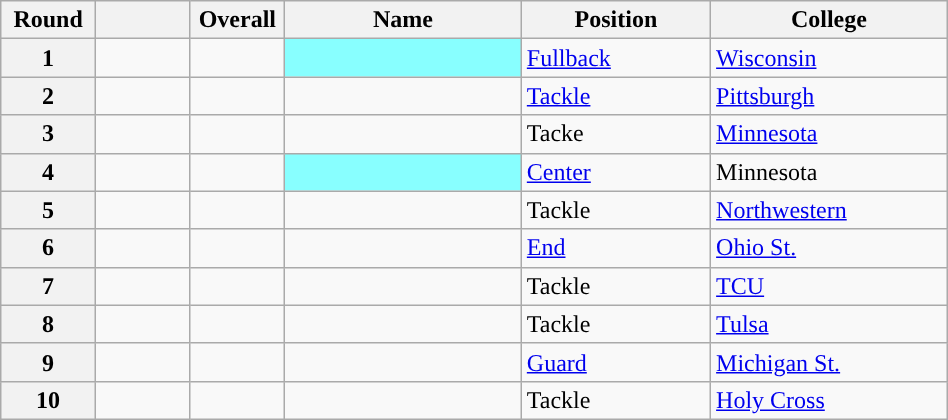<table class="wikitable sortable" style="width: 50%;">
<tr>
<th scope="col" style="width: 10%;">Round</th>
<th scope="col" style="width: 10%;"></th>
<th scope="col" style="width: 10%;">Overall</th>
<th scope="col" style="width: 25%;">Name</th>
<th scope="col" style="width: 20%;">Position</th>
<th scope="col" style="width: 25%;">College</th>
</tr>
<tr>
<th scope="row">1</th>
<td></td>
<td></td>
<td style="background:#88FFFF;"> <sup></sup></td>
<td><a href='#'>Fullback</a></td>
<td><a href='#'>Wisconsin</a></td>
</tr>
<tr>
<th scope="row">2</th>
<td></td>
<td></td>
<td></td>
<td><a href='#'>Tackle</a></td>
<td><a href='#'>Pittsburgh</a></td>
</tr>
<tr>
<th scope="row">3</th>
<td></td>
<td></td>
<td></td>
<td>Tacke</td>
<td><a href='#'>Minnesota</a></td>
</tr>
<tr>
<th scope="row">4</th>
<td></td>
<td></td>
<td style="background:#88FFFF;"> <sup></sup></td>
<td><a href='#'>Center</a></td>
<td>Minnesota</td>
</tr>
<tr>
<th scope="row">5</th>
<td></td>
<td></td>
<td></td>
<td>Tackle</td>
<td><a href='#'>Northwestern</a></td>
</tr>
<tr>
<th scope="row">6</th>
<td></td>
<td></td>
<td></td>
<td><a href='#'>End</a></td>
<td><a href='#'>Ohio St.</a></td>
</tr>
<tr>
<th scope="row">7</th>
<td></td>
<td></td>
<td></td>
<td>Tackle</td>
<td><a href='#'>TCU</a></td>
</tr>
<tr>
<th scope="row">8</th>
<td></td>
<td></td>
<td></td>
<td>Tackle</td>
<td><a href='#'>Tulsa</a></td>
</tr>
<tr>
<th scope="row">9</th>
<td></td>
<td></td>
<td></td>
<td><a href='#'>Guard</a></td>
<td><a href='#'>Michigan St.</a></td>
</tr>
<tr>
<th scope="row">10</th>
<td></td>
<td></td>
<td></td>
<td>Tackle</td>
<td><a href='#'>Holy Cross</a></td>
</tr>
</table>
